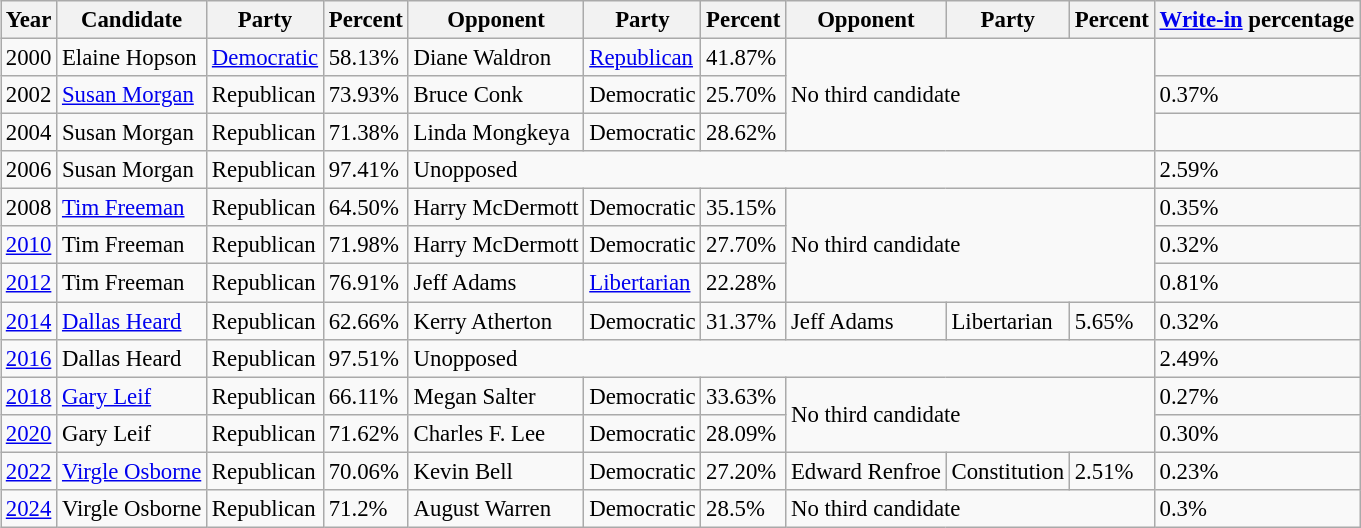<table class="wikitable sortable" style="margin:0.5em auto; font-size:95%;">
<tr>
<th>Year</th>
<th>Candidate</th>
<th>Party</th>
<th>Percent</th>
<th>Opponent</th>
<th>Party</th>
<th>Percent</th>
<th>Opponent</th>
<th>Party</th>
<th>Percent</th>
<th><a href='#'>Write-in</a> percentage</th>
</tr>
<tr>
<td>2000</td>
<td>Elaine Hopson</td>
<td><a href='#'>Democratic</a></td>
<td>58.13%</td>
<td>Diane Waldron</td>
<td><a href='#'>Republican</a></td>
<td>41.87%</td>
<td colspan="3" rowspan="3">No third candidate</td>
<td></td>
</tr>
<tr>
<td>2002</td>
<td><a href='#'>Susan Morgan</a></td>
<td>Republican</td>
<td>73.93%</td>
<td>Bruce Conk</td>
<td>Democratic</td>
<td>25.70%</td>
<td>0.37%</td>
</tr>
<tr>
<td>2004</td>
<td>Susan Morgan</td>
<td>Republican</td>
<td>71.38%</td>
<td>Linda Mongkeya</td>
<td>Democratic</td>
<td>28.62%</td>
<td></td>
</tr>
<tr>
<td>2006</td>
<td>Susan Morgan</td>
<td>Republican</td>
<td>97.41%</td>
<td colspan="6">Unopposed</td>
<td>2.59%</td>
</tr>
<tr>
<td>2008</td>
<td><a href='#'>Tim Freeman</a></td>
<td>Republican</td>
<td>64.50%</td>
<td>Harry McDermott</td>
<td>Democratic</td>
<td>35.15%</td>
<td colspan="3" rowspan="3">No third candidate</td>
<td>0.35%</td>
</tr>
<tr>
<td><a href='#'>2010</a></td>
<td>Tim Freeman</td>
<td>Republican</td>
<td>71.98%</td>
<td>Harry McDermott</td>
<td>Democratic</td>
<td>27.70%</td>
<td>0.32%</td>
</tr>
<tr>
<td><a href='#'>2012</a></td>
<td>Tim Freeman</td>
<td>Republican</td>
<td>76.91%</td>
<td>Jeff Adams</td>
<td><a href='#'>Libertarian</a></td>
<td>22.28%</td>
<td>0.81%</td>
</tr>
<tr>
<td><a href='#'>2014</a></td>
<td><a href='#'>Dallas Heard</a></td>
<td>Republican</td>
<td>62.66%</td>
<td>Kerry Atherton</td>
<td>Democratic</td>
<td>31.37%</td>
<td>Jeff Adams</td>
<td>Libertarian</td>
<td>5.65%</td>
<td>0.32%</td>
</tr>
<tr>
<td><a href='#'>2016</a></td>
<td>Dallas Heard</td>
<td>Republican</td>
<td>97.51%</td>
<td colspan="6">Unopposed</td>
<td>2.49%</td>
</tr>
<tr>
<td><a href='#'>2018</a></td>
<td><a href='#'>Gary Leif</a></td>
<td>Republican</td>
<td>66.11%</td>
<td>Megan Salter</td>
<td>Democratic</td>
<td>33.63%</td>
<td colspan="3" rowspan="2">No third candidate</td>
<td>0.27%</td>
</tr>
<tr>
<td><a href='#'>2020</a></td>
<td>Gary Leif</td>
<td>Republican</td>
<td>71.62%</td>
<td>Charles F. Lee</td>
<td>Democratic</td>
<td>28.09%</td>
<td>0.30%</td>
</tr>
<tr>
<td><a href='#'>2022</a></td>
<td><a href='#'>Virgle Osborne</a></td>
<td>Republican</td>
<td>70.06%</td>
<td>Kevin Bell</td>
<td>Democratic</td>
<td>27.20%</td>
<td>Edward Renfroe</td>
<td>Constitution</td>
<td>2.51%</td>
<td>0.23%</td>
</tr>
<tr>
<td><a href='#'>2024</a></td>
<td>Virgle Osborne</td>
<td>Republican</td>
<td>71.2%</td>
<td>August Warren</td>
<td>Democratic</td>
<td>28.5%</td>
<td colspan="3">No third candidate</td>
<td>0.3%</td>
</tr>
</table>
